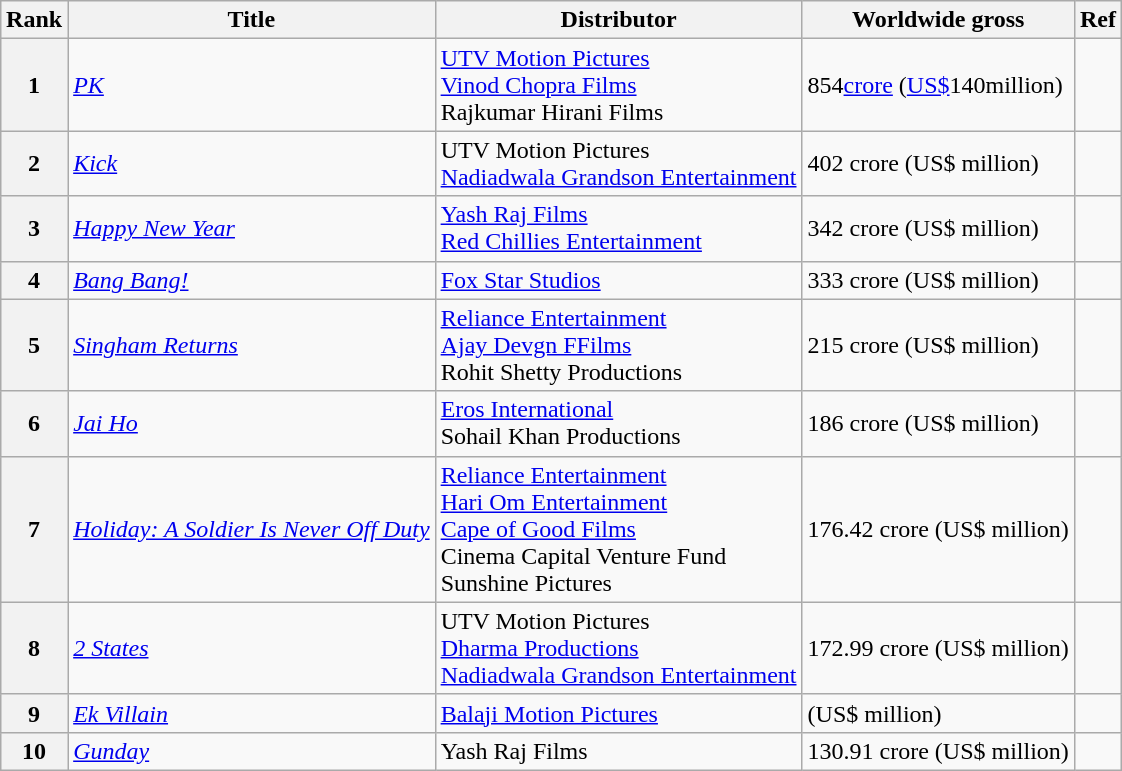<table class="wikitable" style="margin:auto; margin:auto;">
<tr>
<th>Rank</th>
<th>Title</th>
<th>Distributor</th>
<th>Worldwide gross</th>
<th>Ref</th>
</tr>
<tr>
<th style="text-align:center;">1</th>
<td><em><a href='#'>PK</a></em></td>
<td><a href='#'>UTV Motion Pictures</a><br><a href='#'>Vinod Chopra Films</a><br>Rajkumar Hirani Films</td>
<td>854<a href='#'>crore</a> (<a href='#'>US$</a>140million)</td>
<td></td>
</tr>
<tr>
<th style="text-align:center;">2</th>
<td><em><a href='#'>Kick</a></em></td>
<td>UTV Motion Pictures<br><a href='#'>Nadiadwala Grandson Entertainment</a></td>
<td>402 crore (US$ million)</td>
<td></td>
</tr>
<tr>
<th style="text-align:center;">3</th>
<td><em><a href='#'>Happy New Year</a></em></td>
<td><a href='#'>Yash Raj Films</a><br><a href='#'>Red Chillies Entertainment</a></td>
<td>342 crore (US$ million)</td>
<td></td>
</tr>
<tr>
<th style="text-align:center;">4</th>
<td><em><a href='#'>Bang Bang!</a></em></td>
<td><a href='#'>Fox Star Studios</a></td>
<td>333 crore (US$ million)</td>
<td></td>
</tr>
<tr>
<th>5</th>
<td><em><a href='#'>Singham Returns</a></em></td>
<td><a href='#'>Reliance Entertainment</a><br><a href='#'>Ajay Devgn FFilms</a><br>Rohit Shetty Productions</td>
<td>215 crore (US$ million)</td>
<td></td>
</tr>
<tr>
<th style="text-align:center;">6</th>
<td><em><a href='#'>Jai Ho</a></em></td>
<td><a href='#'>Eros International</a><br>Sohail Khan Productions</td>
<td>186 crore (US$ million)</td>
<td></td>
</tr>
<tr>
<th style="text-align:center;">7</th>
<td><em><a href='#'>Holiday: A Soldier Is Never Off Duty</a></em></td>
<td><a href='#'>Reliance Entertainment</a><br><a href='#'>Hari Om Entertainment</a><br><a href='#'>Cape of Good Films</a><br>Cinema Capital Venture Fund<br>Sunshine Pictures</td>
<td>176.42 crore (US$ million)</td>
<td></td>
</tr>
<tr>
<th style="text-align:center;">8</th>
<td><em><a href='#'>2 States</a></em></td>
<td>UTV Motion Pictures<br><a href='#'>Dharma Productions</a><br><a href='#'>Nadiadwala Grandson Entertainment</a></td>
<td>172.99 crore (US$ million)</td>
<td></td>
</tr>
<tr>
<th style="text-align:center;">9</th>
<td><em><a href='#'>Ek Villain</a></em></td>
<td><a href='#'>Balaji Motion Pictures</a></td>
<td>(US$ million)</td>
<td></td>
</tr>
<tr>
<th style="text-align:center;">10</th>
<td><em><a href='#'>Gunday</a></em></td>
<td>Yash Raj Films</td>
<td>130.91 crore (US$ million)</td>
<td></td>
</tr>
</table>
